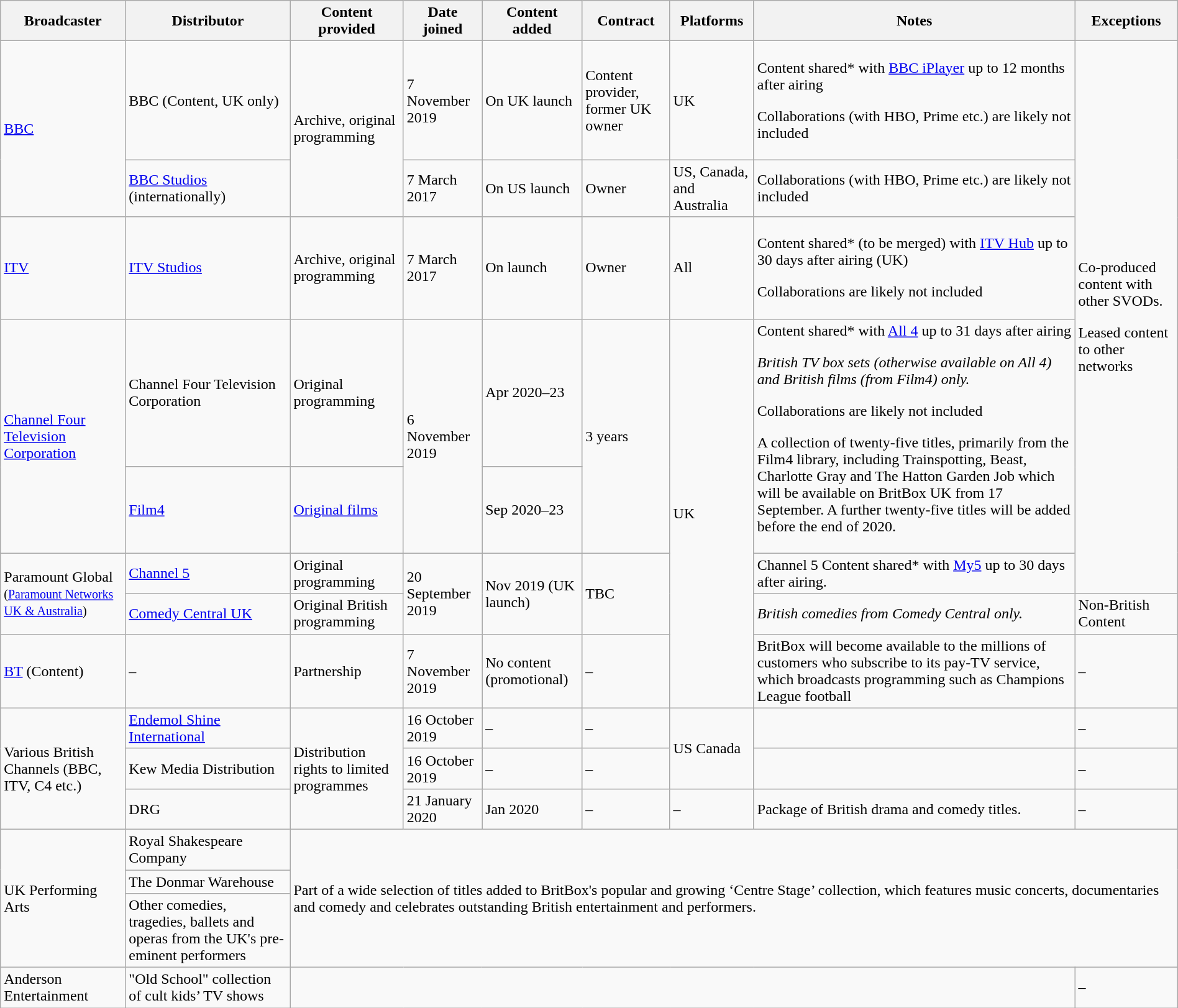<table class="wikitable mw-collapsible mw-collapsed" style="width:100%;">
<tr>
<th>Broadcaster</th>
<th>Distributor</th>
<th>Content provided</th>
<th>Date joined</th>
<th>Content added</th>
<th>Contract</th>
<th>Platforms</th>
<th>Notes</th>
<th>Exceptions</th>
</tr>
<tr>
<td rowspan="2"><a href='#'>BBC</a></td>
<td>BBC (Content, UK only)</td>
<td rowspan="2">Archive, original programming</td>
<td>7 November 2019</td>
<td>On UK launch</td>
<td>Content provider, former UK owner</td>
<td>UK</td>
<td><p>Content shared* with <a href='#'>BBC iPlayer</a> up to 12 months after airing</p><p>Collaborations (with HBO, Prime etc.) are likely not included</p></td>
<td rowspan="6"><p>Co-produced content with other SVODs.</p><p>Leased content to other networks</p></td>
</tr>
<tr>
<td><a href='#'>BBC Studios</a> (internationally)</td>
<td>7 March 2017</td>
<td>On US launch</td>
<td>Owner</td>
<td>US, Canada, and Australia</td>
<td>Collaborations (with HBO, Prime etc.) are likely not included</td>
</tr>
<tr>
<td><a href='#'>ITV</a></td>
<td><a href='#'>ITV Studios</a></td>
<td>Archive, original programming</td>
<td>7 March 2017</td>
<td>On launch</td>
<td>Owner</td>
<td>All</td>
<td><p>Content shared* (to be merged) with <a href='#'>ITV Hub</a> up to 30 days after airing (UK)</p><p>Collaborations are likely not included</p></td>
</tr>
<tr>
<td rowspan="2"><a href='#'>Channel Four Television Corporation</a></td>
<td>Channel Four Television Corporation</td>
<td>Original programming</td>
<td rowspan="2">6 November 2019</td>
<td>Apr 2020–23</td>
<td rowspan="2">3 years</td>
<td rowspan="5">UK</td>
<td rowspan="2">Content shared* with <a href='#'>All 4</a> up to 31 days after airing</p><p><em>British TV box sets (otherwise available on All 4) and British films (from Film4) only.</em></p><p>Collaborations are likely not included</p><p>A collection of twenty-five titles, primarily from the Film4 library, including Trainspotting, Beast, Charlotte Gray and The Hatton Garden Job which will be available on BritBox UK from 17 September. A further twenty-five titles will be added before the end of 2020.</p></td>
</tr>
<tr>
<td><a href='#'>Film4</a></td>
<td><a href='#'>Original films</a></td>
<td>Sep 2020–23</td>
</tr>
<tr>
<td rowspan="2">Paramount Global <small>(<a href='#'>Paramount Networks UK & Australia</a>)</small></td>
<td><a href='#'>Channel 5</a></td>
<td>Original programming</td>
<td rowspan="2">20 September 2019</td>
<td rowspan="2">Nov 2019 (UK launch)</td>
<td rowspan="2">TBC</td>
<td>Channel 5 Content shared* with <a href='#'>My5</a> up to 30 days after airing.</td>
</tr>
<tr>
<td><a href='#'>Comedy Central UK</a></td>
<td>Original British programming</td>
<td><em> British comedies from Comedy Central only.</em></td>
<td>Non-British Content</td>
</tr>
<tr>
<td><a href='#'>BT</a> (Content)</td>
<td>–</td>
<td>Partnership</td>
<td>7 November 2019</td>
<td>No content (promotional)</td>
<td>–</td>
<td>BritBox will become available to the millions of customers who subscribe to its pay-TV service, which broadcasts programming such as Champions League football</td>
<td>–</td>
</tr>
<tr>
<td rowspan="3">Various British Channels (BBC, ITV, C4 etc.)</td>
<td><a href='#'>Endemol Shine International</a></td>
<td rowspan="3">Distribution rights to limited programmes</td>
<td>16 October 2019</td>
<td>–</td>
<td>–</td>
<td rowspan="2">US Canada</td>
<td></td>
<td>–</td>
</tr>
<tr>
<td>Kew Media Distribution</td>
<td>16 October 2019</td>
<td>–</td>
<td>–</td>
<td></td>
<td>–</td>
</tr>
<tr>
<td>DRG</td>
<td>21 January 2020</td>
<td>Jan 2020</td>
<td>–</td>
<td>–</td>
<td>Package of British drama and comedy titles.</td>
<td>–</td>
</tr>
<tr>
<td rowspan="3">UK Performing Arts</td>
<td>Royal Shakespeare Company</td>
<td colspan="7" rowspan="3">Part of a wide selection of titles added to BritBox's popular and growing ‘Centre Stage’ collection, which features music concerts, documentaries and comedy and celebrates outstanding British entertainment and performers.</td>
</tr>
<tr>
<td>The Donmar Warehouse</td>
</tr>
<tr>
<td>Other comedies, tragedies, ballets and operas from the UK's pre-eminent performers</td>
</tr>
<tr>
<td>Anderson Entertainment</td>
<td>"Old School" collection of cult kids’ TV shows</td>
<td colspan="6"></td>
<td>–</td>
</tr>
</table>
